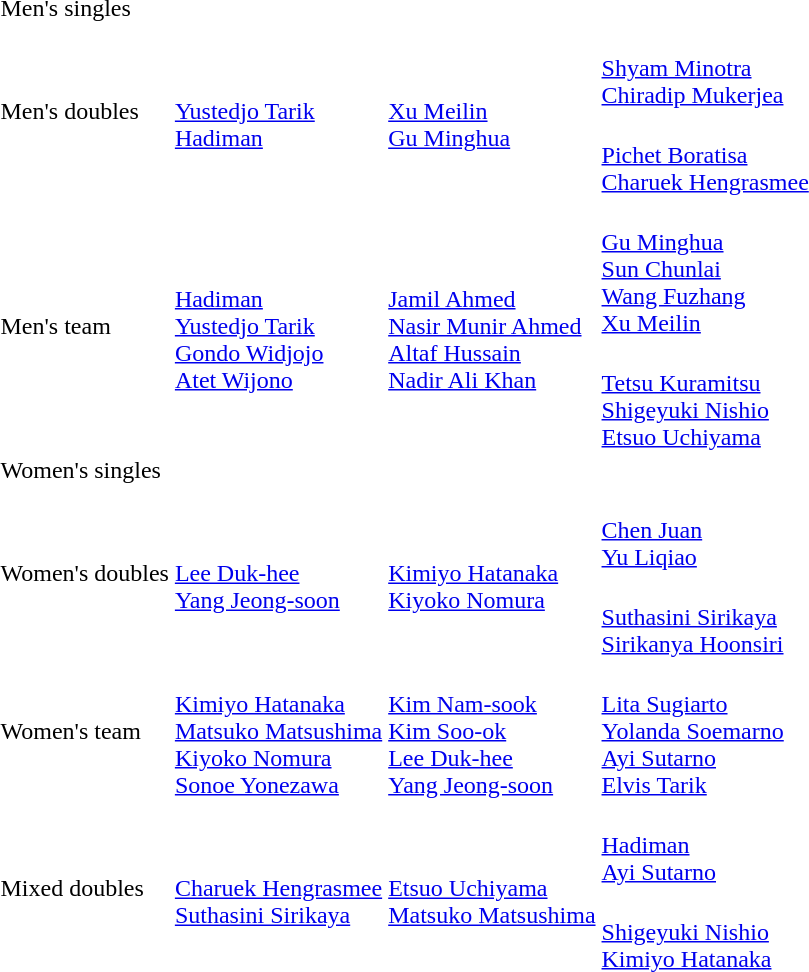<table>
<tr>
<td rowspan=2>Men's singles</td>
<td rowspan=2></td>
<td rowspan=2></td>
<td></td>
</tr>
<tr>
<td></td>
</tr>
<tr>
<td rowspan=2>Men's doubles</td>
<td rowspan=2><br><a href='#'>Yustedjo Tarik</a><br><a href='#'>Hadiman</a></td>
<td rowspan=2><br><a href='#'>Xu Meilin</a><br><a href='#'>Gu Minghua</a></td>
<td><br><a href='#'>Shyam Minotra</a><br><a href='#'>Chiradip Mukerjea</a></td>
</tr>
<tr>
<td><br><a href='#'>Pichet Boratisa</a><br><a href='#'>Charuek Hengrasmee</a></td>
</tr>
<tr>
<td rowspan=2>Men's team</td>
<td rowspan=2><br><a href='#'>Hadiman</a><br><a href='#'>Yustedjo Tarik</a><br><a href='#'>Gondo Widjojo</a><br><a href='#'>Atet Wijono</a></td>
<td rowspan=2><br><a href='#'>Jamil Ahmed</a><br><a href='#'>Nasir Munir Ahmed</a><br><a href='#'>Altaf Hussain</a><br><a href='#'>Nadir Ali Khan</a></td>
<td><br><a href='#'>Gu Minghua</a><br><a href='#'>Sun Chunlai</a><br><a href='#'>Wang Fuzhang</a><br><a href='#'>Xu Meilin</a></td>
</tr>
<tr>
<td><br><a href='#'>Tetsu Kuramitsu</a><br><a href='#'>Shigeyuki Nishio</a><br><a href='#'>Etsuo Uchiyama</a></td>
</tr>
<tr>
<td rowspan=2>Women's singles</td>
<td rowspan=2></td>
<td rowspan=2></td>
<td></td>
</tr>
<tr>
<td></td>
</tr>
<tr>
<td rowspan=2>Women's doubles</td>
<td rowspan=2><br><a href='#'>Lee Duk-hee</a><br><a href='#'>Yang Jeong-soon</a></td>
<td rowspan=2><br><a href='#'>Kimiyo Hatanaka</a><br><a href='#'>Kiyoko Nomura</a></td>
<td><br><a href='#'>Chen Juan</a><br><a href='#'>Yu Liqiao</a></td>
</tr>
<tr>
<td><br><a href='#'>Suthasini Sirikaya</a><br><a href='#'>Sirikanya Hoonsiri</a></td>
</tr>
<tr>
<td>Women's team</td>
<td><br><a href='#'>Kimiyo Hatanaka</a><br><a href='#'>Matsuko Matsushima</a><br><a href='#'>Kiyoko Nomura</a><br><a href='#'>Sonoe Yonezawa</a></td>
<td><br><a href='#'>Kim Nam-sook</a><br><a href='#'>Kim Soo-ok</a><br><a href='#'>Lee Duk-hee</a><br><a href='#'>Yang Jeong-soon</a></td>
<td><br><a href='#'>Lita Sugiarto</a><br><a href='#'>Yolanda Soemarno</a><br><a href='#'>Ayi Sutarno</a><br><a href='#'>Elvis Tarik</a></td>
</tr>
<tr>
<td rowspan=2>Mixed doubles</td>
<td rowspan=2><br><a href='#'>Charuek Hengrasmee</a><br><a href='#'>Suthasini Sirikaya</a></td>
<td rowspan=2><br><a href='#'>Etsuo Uchiyama</a><br><a href='#'>Matsuko Matsushima</a></td>
<td><br><a href='#'>Hadiman</a><br><a href='#'>Ayi Sutarno</a></td>
</tr>
<tr>
<td><br><a href='#'>Shigeyuki Nishio</a><br><a href='#'>Kimiyo Hatanaka</a></td>
</tr>
</table>
